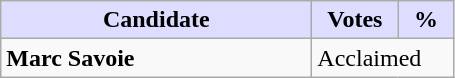<table class="wikitable">
<tr>
<th style="background:#ddf; width:200px;">Candidate</th>
<th style="background:#ddf; width:50px;">Votes</th>
<th style="background:#ddf; width:30px;">%</th>
</tr>
<tr>
<td><strong>Marc Savoie</strong></td>
<td colspan="2">Acclaimed</td>
</tr>
</table>
